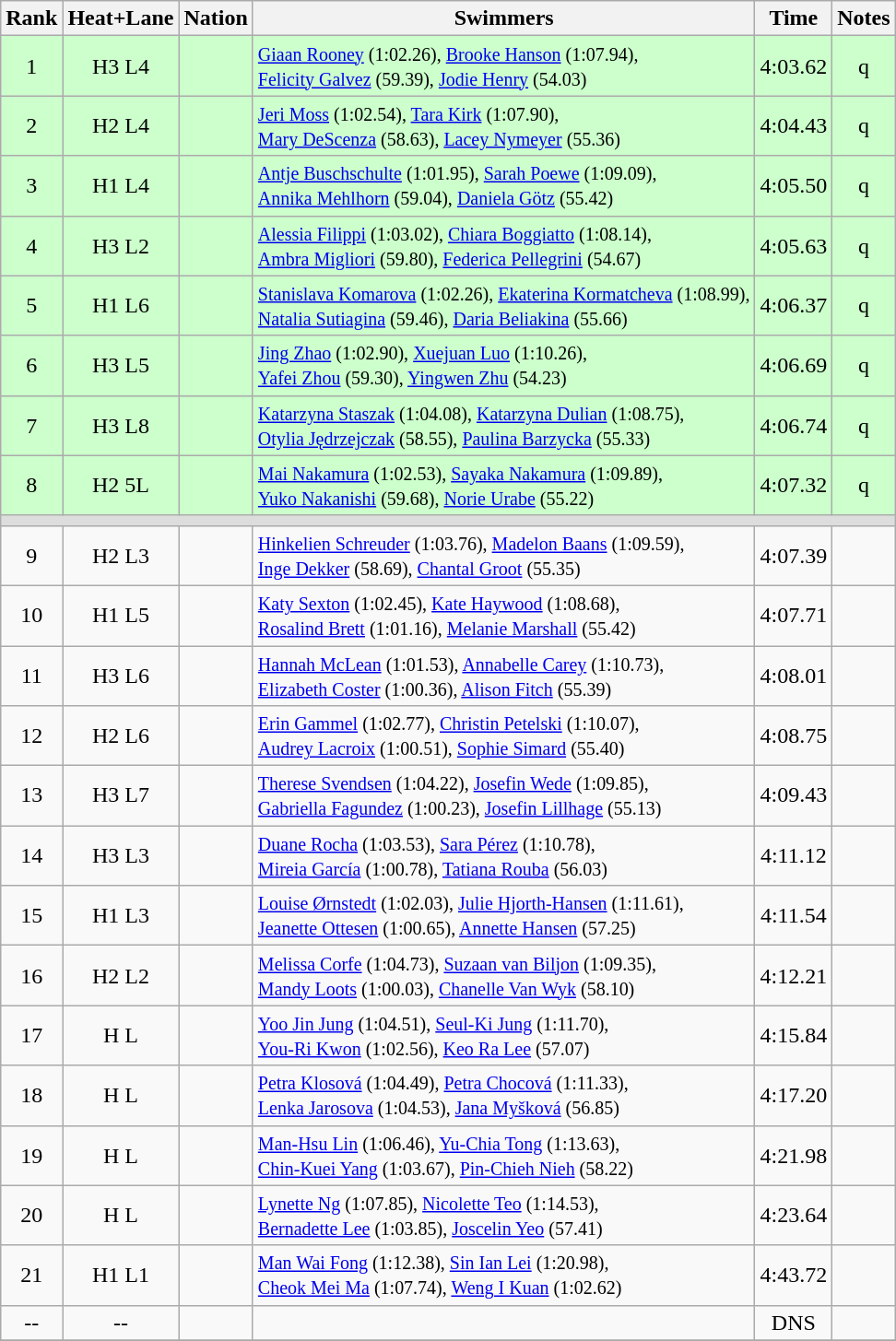<table class="wikitable sortable" style="text-align:center">
<tr>
<th>Rank</th>
<th>Heat+Lane</th>
<th>Nation</th>
<th>Swimmers</th>
<th>Time</th>
<th>Notes</th>
</tr>
<tr bgcolor=ccffcc>
<td>1</td>
<td>H3 L4</td>
<td align=left></td>
<td align=left><small> <a href='#'>Giaan Rooney</a> (1:02.26), <a href='#'>Brooke Hanson</a> (1:07.94),<br> <a href='#'>Felicity Galvez</a> (59.39), <a href='#'>Jodie Henry</a> (54.03) </small></td>
<td>4:03.62</td>
<td>q</td>
</tr>
<tr bgcolor=ccffcc>
<td>2</td>
<td>H2 L4</td>
<td align=left></td>
<td align=left><small> <a href='#'>Jeri Moss</a> (1:02.54), <a href='#'>Tara Kirk</a> (1:07.90),<br> <a href='#'>Mary DeScenza</a> (58.63), <a href='#'>Lacey Nymeyer</a> (55.36) </small></td>
<td>4:04.43</td>
<td>q</td>
</tr>
<tr bgcolor=ccffcc>
<td>3</td>
<td>H1 L4</td>
<td align=left></td>
<td align=left><small> <a href='#'>Antje Buschschulte</a> (1:01.95), <a href='#'>Sarah Poewe</a> (1:09.09),<br> <a href='#'>Annika Mehlhorn</a> (59.04), <a href='#'>Daniela Götz</a> (55.42) </small></td>
<td>4:05.50</td>
<td>q</td>
</tr>
<tr bgcolor=ccffcc>
<td>4</td>
<td>H3 L2</td>
<td align=left></td>
<td align=left><small> <a href='#'>Alessia Filippi</a> (1:03.02), <a href='#'>Chiara Boggiatto</a> (1:08.14),<br> <a href='#'>Ambra Migliori</a> (59.80), <a href='#'>Federica Pellegrini</a> (54.67) </small></td>
<td>4:05.63</td>
<td>q</td>
</tr>
<tr bgcolor=ccffcc>
<td>5</td>
<td>H1 L6</td>
<td align=left></td>
<td align=left><small> <a href='#'>Stanislava Komarova</a> (1:02.26), <a href='#'>Ekaterina Kormatcheva</a> (1:08.99),<br> <a href='#'>Natalia Sutiagina</a> (59.46), <a href='#'>Daria Beliakina</a> (55.66) </small></td>
<td>4:06.37</td>
<td>q</td>
</tr>
<tr bgcolor=ccffcc>
<td>6</td>
<td>H3 L5</td>
<td align=left></td>
<td align=left><small> <a href='#'>Jing Zhao</a> (1:02.90), <a href='#'>Xuejuan Luo</a> (1:10.26),<br> <a href='#'>Yafei Zhou</a> (59.30), <a href='#'>Yingwen Zhu</a> (54.23) </small></td>
<td>4:06.69</td>
<td>q</td>
</tr>
<tr bgcolor=ccffcc>
<td>7</td>
<td>H3 L8</td>
<td align=left></td>
<td align=left><small> <a href='#'>Katarzyna Staszak</a> (1:04.08), <a href='#'>Katarzyna Dulian</a> (1:08.75),<br> <a href='#'>Otylia Jędrzejczak</a> (58.55), <a href='#'>Paulina Barzycka</a> (55.33) </small></td>
<td>4:06.74</td>
<td>q</td>
</tr>
<tr bgcolor=ccffcc>
<td>8</td>
<td>H2 5L</td>
<td align=left></td>
<td align=left><small> <a href='#'>Mai Nakamura</a> (1:02.53), <a href='#'>Sayaka Nakamura</a> (1:09.89),<br> <a href='#'>Yuko Nakanishi</a> (59.68), <a href='#'>Norie Urabe</a> (55.22) </small></td>
<td>4:07.32</td>
<td>q</td>
</tr>
<tr bgcolor=#DDDDDD>
<td colspan=6></td>
</tr>
<tr>
<td>9</td>
<td>H2 L3</td>
<td align=left></td>
<td align=left><small> <a href='#'>Hinkelien Schreuder</a> (1:03.76), <a href='#'>Madelon Baans</a> (1:09.59),<br> <a href='#'>Inge Dekker</a> (58.69), <a href='#'>Chantal Groot</a> (55.35) </small></td>
<td>4:07.39</td>
<td></td>
</tr>
<tr>
<td>10</td>
<td>H1 L5</td>
<td align=left></td>
<td align=left><small> <a href='#'>Katy Sexton</a> (1:02.45), <a href='#'>Kate Haywood</a> (1:08.68),<br> <a href='#'>Rosalind Brett</a> (1:01.16), <a href='#'>Melanie Marshall</a> (55.42) </small></td>
<td>4:07.71</td>
<td></td>
</tr>
<tr>
<td>11</td>
<td>H3 L6</td>
<td align=left></td>
<td align=left><small> <a href='#'>Hannah McLean</a> (1:01.53), <a href='#'>Annabelle Carey</a> (1:10.73),<br> <a href='#'>Elizabeth Coster</a> (1:00.36), <a href='#'>Alison Fitch</a> (55.39) </small></td>
<td>4:08.01</td>
<td></td>
</tr>
<tr>
<td>12</td>
<td>H2 L6</td>
<td align=left></td>
<td align=left><small> <a href='#'>Erin Gammel</a> (1:02.77), <a href='#'>Christin Petelski</a> (1:10.07),<br> <a href='#'>Audrey Lacroix</a> (1:00.51), <a href='#'>Sophie Simard</a> (55.40) </small></td>
<td>4:08.75</td>
<td></td>
</tr>
<tr>
<td>13</td>
<td>H3 L7</td>
<td align=left></td>
<td align=left><small> <a href='#'>Therese Svendsen</a> (1:04.22), <a href='#'>Josefin Wede</a> (1:09.85),<br> <a href='#'>Gabriella Fagundez</a> (1:00.23), <a href='#'>Josefin Lillhage</a> (55.13) </small></td>
<td>4:09.43</td>
<td></td>
</tr>
<tr>
<td>14</td>
<td>H3 L3</td>
<td align=left></td>
<td align=left><small> <a href='#'>Duane Rocha</a> (1:03.53), <a href='#'>Sara Pérez</a> (1:10.78),<br> <a href='#'>Mireia García</a> (1:00.78), <a href='#'>Tatiana Rouba</a> (56.03) </small></td>
<td>4:11.12</td>
<td></td>
</tr>
<tr>
<td>15</td>
<td>H1 L3</td>
<td align=left></td>
<td align=left><small> <a href='#'>Louise Ørnstedt</a> (1:02.03), <a href='#'>Julie Hjorth-Hansen</a> (1:11.61),<br> <a href='#'>Jeanette Ottesen</a> (1:00.65), <a href='#'>Annette Hansen</a> (57.25) </small></td>
<td>4:11.54</td>
<td></td>
</tr>
<tr>
<td>16</td>
<td>H2 L2</td>
<td align=left></td>
<td align=left><small> <a href='#'>Melissa Corfe</a> (1:04.73), <a href='#'>Suzaan van Biljon</a> (1:09.35),<br> <a href='#'>Mandy Loots</a> (1:00.03), <a href='#'>Chanelle Van Wyk</a> (58.10) </small></td>
<td>4:12.21</td>
<td></td>
</tr>
<tr>
<td>17</td>
<td>H L</td>
<td align=left></td>
<td align=left><small> <a href='#'>Yoo Jin Jung</a> (1:04.51), <a href='#'>Seul-Ki Jung</a> (1:11.70),<br> <a href='#'>You-Ri Kwon</a> (1:02.56), <a href='#'>Keo Ra Lee</a> (57.07) </small></td>
<td>4:15.84</td>
<td></td>
</tr>
<tr>
<td>18</td>
<td>H L</td>
<td align=left></td>
<td align=left><small> <a href='#'>Petra Klosová</a> (1:04.49), <a href='#'>Petra Chocová</a> (1:11.33),<br> <a href='#'>Lenka Jarosova</a> (1:04.53), <a href='#'>Jana Myšková</a> (56.85) </small></td>
<td>4:17.20</td>
<td></td>
</tr>
<tr>
<td>19</td>
<td>H L</td>
<td align=left></td>
<td align=left><small> <a href='#'>Man-Hsu Lin</a> (1:06.46), <a href='#'>Yu-Chia Tong</a> (1:13.63),<br> <a href='#'>Chin-Kuei Yang</a> (1:03.67), <a href='#'>Pin-Chieh Nieh</a> (58.22) </small></td>
<td>4:21.98</td>
<td></td>
</tr>
<tr>
<td>20</td>
<td>H L</td>
<td align=left></td>
<td align=left><small> <a href='#'>Lynette Ng</a> (1:07.85), <a href='#'>Nicolette Teo</a> (1:14.53),<br> <a href='#'>Bernadette Lee</a> (1:03.85), <a href='#'>Joscelin Yeo</a> (57.41) </small></td>
<td>4:23.64</td>
<td></td>
</tr>
<tr>
<td>21</td>
<td>H1 L1</td>
<td align=left></td>
<td align=left><small> <a href='#'>Man Wai Fong</a> (1:12.38), <a href='#'>Sin Ian Lei</a> (1:20.98),<br> <a href='#'>Cheok Mei Ma</a> (1:07.74), <a href='#'>Weng I Kuan</a> (1:02.62) </small></td>
<td>4:43.72</td>
<td></td>
</tr>
<tr>
<td>--</td>
<td>--</td>
<td align=left></td>
<td align=left></td>
<td>DNS</td>
<td></td>
</tr>
<tr>
</tr>
</table>
